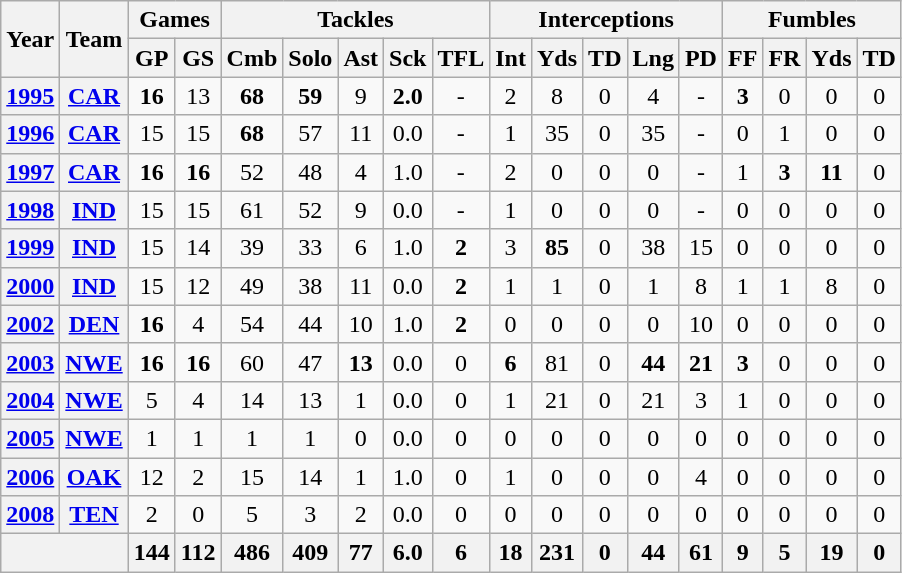<table class="wikitable" style="text-align:center">
<tr>
<th rowspan="2">Year</th>
<th rowspan="2">Team</th>
<th colspan="2">Games</th>
<th colspan="5">Tackles</th>
<th colspan="5">Interceptions</th>
<th colspan="4">Fumbles</th>
</tr>
<tr>
<th>GP</th>
<th>GS</th>
<th>Cmb</th>
<th>Solo</th>
<th>Ast</th>
<th>Sck</th>
<th>TFL</th>
<th>Int</th>
<th>Yds</th>
<th>TD</th>
<th>Lng</th>
<th>PD</th>
<th>FF</th>
<th>FR</th>
<th>Yds</th>
<th>TD</th>
</tr>
<tr>
<th><a href='#'>1995</a></th>
<th><a href='#'>CAR</a></th>
<td><strong>16</strong></td>
<td>13</td>
<td><strong>68</strong></td>
<td><strong>59</strong></td>
<td>9</td>
<td><strong>2.0</strong></td>
<td>-</td>
<td>2</td>
<td>8</td>
<td>0</td>
<td>4</td>
<td>-</td>
<td><strong>3</strong></td>
<td>0</td>
<td>0</td>
<td>0</td>
</tr>
<tr>
<th><a href='#'>1996</a></th>
<th><a href='#'>CAR</a></th>
<td>15</td>
<td>15</td>
<td><strong>68</strong></td>
<td>57</td>
<td>11</td>
<td>0.0</td>
<td>-</td>
<td>1</td>
<td>35</td>
<td>0</td>
<td>35</td>
<td>-</td>
<td>0</td>
<td>1</td>
<td>0</td>
<td>0</td>
</tr>
<tr>
<th><a href='#'>1997</a></th>
<th><a href='#'>CAR</a></th>
<td><strong>16</strong></td>
<td><strong>16</strong></td>
<td>52</td>
<td>48</td>
<td>4</td>
<td>1.0</td>
<td>-</td>
<td>2</td>
<td>0</td>
<td>0</td>
<td>0</td>
<td>-</td>
<td>1</td>
<td><strong>3</strong></td>
<td><strong>11</strong></td>
<td>0</td>
</tr>
<tr>
<th><a href='#'>1998</a></th>
<th><a href='#'>IND</a></th>
<td>15</td>
<td>15</td>
<td>61</td>
<td>52</td>
<td>9</td>
<td>0.0</td>
<td>-</td>
<td>1</td>
<td>0</td>
<td>0</td>
<td>0</td>
<td>-</td>
<td>0</td>
<td>0</td>
<td>0</td>
<td>0</td>
</tr>
<tr>
<th><a href='#'>1999</a></th>
<th><a href='#'>IND</a></th>
<td>15</td>
<td>14</td>
<td>39</td>
<td>33</td>
<td>6</td>
<td>1.0</td>
<td><strong>2</strong></td>
<td>3</td>
<td><strong>85</strong></td>
<td>0</td>
<td>38</td>
<td>15</td>
<td>0</td>
<td>0</td>
<td>0</td>
<td>0</td>
</tr>
<tr>
<th><a href='#'>2000</a></th>
<th><a href='#'>IND</a></th>
<td>15</td>
<td>12</td>
<td>49</td>
<td>38</td>
<td>11</td>
<td>0.0</td>
<td><strong>2</strong></td>
<td>1</td>
<td>1</td>
<td>0</td>
<td>1</td>
<td>8</td>
<td>1</td>
<td>1</td>
<td>8</td>
<td>0</td>
</tr>
<tr>
<th><a href='#'>2002</a></th>
<th><a href='#'>DEN</a></th>
<td><strong>16</strong></td>
<td>4</td>
<td>54</td>
<td>44</td>
<td>10</td>
<td>1.0</td>
<td><strong>2</strong></td>
<td>0</td>
<td>0</td>
<td>0</td>
<td>0</td>
<td>10</td>
<td>0</td>
<td>0</td>
<td>0</td>
<td>0</td>
</tr>
<tr>
<th><a href='#'>2003</a></th>
<th><a href='#'>NWE</a></th>
<td><strong>16</strong></td>
<td><strong>16</strong></td>
<td>60</td>
<td>47</td>
<td><strong>13</strong></td>
<td>0.0</td>
<td>0</td>
<td><strong>6</strong></td>
<td>81</td>
<td>0</td>
<td><strong>44</strong></td>
<td><strong>21</strong></td>
<td><strong>3</strong></td>
<td>0</td>
<td>0</td>
<td>0</td>
</tr>
<tr>
<th><a href='#'>2004</a></th>
<th><a href='#'>NWE</a></th>
<td>5</td>
<td>4</td>
<td>14</td>
<td>13</td>
<td>1</td>
<td>0.0</td>
<td>0</td>
<td>1</td>
<td>21</td>
<td>0</td>
<td>21</td>
<td>3</td>
<td>1</td>
<td>0</td>
<td>0</td>
<td>0</td>
</tr>
<tr>
<th><a href='#'>2005</a></th>
<th><a href='#'>NWE</a></th>
<td>1</td>
<td>1</td>
<td>1</td>
<td>1</td>
<td>0</td>
<td>0.0</td>
<td>0</td>
<td>0</td>
<td>0</td>
<td>0</td>
<td>0</td>
<td>0</td>
<td>0</td>
<td>0</td>
<td>0</td>
<td>0</td>
</tr>
<tr>
<th><a href='#'>2006</a></th>
<th><a href='#'>OAK</a></th>
<td>12</td>
<td>2</td>
<td>15</td>
<td>14</td>
<td>1</td>
<td>1.0</td>
<td>0</td>
<td>1</td>
<td>0</td>
<td>0</td>
<td>0</td>
<td>4</td>
<td>0</td>
<td>0</td>
<td>0</td>
<td>0</td>
</tr>
<tr>
<th><a href='#'>2008</a></th>
<th><a href='#'>TEN</a></th>
<td>2</td>
<td>0</td>
<td>5</td>
<td>3</td>
<td>2</td>
<td>0.0</td>
<td>0</td>
<td>0</td>
<td>0</td>
<td>0</td>
<td>0</td>
<td>0</td>
<td>0</td>
<td>0</td>
<td>0</td>
<td>0</td>
</tr>
<tr>
<th colspan="2"></th>
<th>144</th>
<th>112</th>
<th>486</th>
<th>409</th>
<th>77</th>
<th>6.0</th>
<th>6</th>
<th>18</th>
<th>231</th>
<th>0</th>
<th>44</th>
<th>61</th>
<th>9</th>
<th>5</th>
<th>19</th>
<th>0</th>
</tr>
</table>
